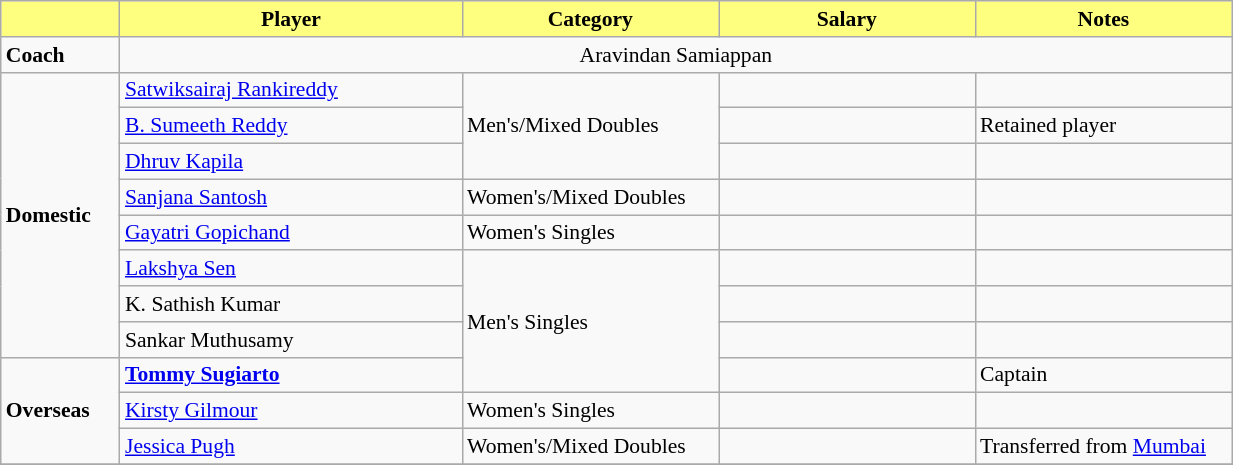<table class="wikitable sortable" style="width:65%; font-size:90%;">
<tr>
<th style="background:#FFFF7F;width:5%"></th>
<th style="background:#FFFF7F;width:20%">Player</th>
<th style="background:#FFFF7F;width:15%">Category</th>
<th style="background:#FFFF7F;width:15%">Salary</th>
<th style="background:#FFFF7F;width:15%">Notes</th>
</tr>
<tr>
<td><strong>Coach</strong></td>
<td colspan="4" style="text-align:center;"> Aravindan Samiappan</td>
</tr>
<tr>
<td rowspan="8"><strong>Domestic</strong></td>
<td> <a href='#'>Satwiksairaj Rankireddy</a></td>
<td rowspan="3">Men's/Mixed Doubles</td>
<td style="text-align:right;"></td>
<td></td>
</tr>
<tr>
<td> <a href='#'>B. Sumeeth Reddy</a></td>
<td style="text-align:right;"></td>
<td>Retained player</td>
</tr>
<tr>
<td> <a href='#'>Dhruv Kapila</a></td>
<td style="text-align:right;"></td>
<td></td>
</tr>
<tr>
<td> <a href='#'>Sanjana Santosh</a></td>
<td>Women's/Mixed Doubles</td>
<td style="text-align:right;"></td>
<td></td>
</tr>
<tr>
<td> <a href='#'>Gayatri Gopichand</a></td>
<td>Women's Singles</td>
<td style="text-align:right;"></td>
<td></td>
</tr>
<tr>
<td> <a href='#'>Lakshya Sen</a></td>
<td rowspan="4">Men's Singles</td>
<td style="text-align:right;"></td>
<td></td>
</tr>
<tr>
<td> K. Sathish Kumar</td>
<td style="text-align:right;"></td>
<td></td>
</tr>
<tr>
<td> Sankar Muthusamy</td>
<td style="text-align:right;"></td>
<td></td>
</tr>
<tr>
<td rowspan="3"><strong>Overseas</strong></td>
<td><strong> <a href='#'>Tommy Sugiarto</a></strong></td>
<td style="text-align:right;"></td>
<td>Captain</td>
</tr>
<tr>
<td> <a href='#'>Kirsty Gilmour</a></td>
<td>Women's Singles</td>
<td style="text-align:right;"></td>
<td></td>
</tr>
<tr>
<td> <a href='#'>Jessica Pugh</a></td>
<td>Women's/Mixed Doubles</td>
<td style="text-align:right;"></td>
<td>Transferred from <a href='#'>Mumbai</a></td>
</tr>
<tr>
</tr>
</table>
